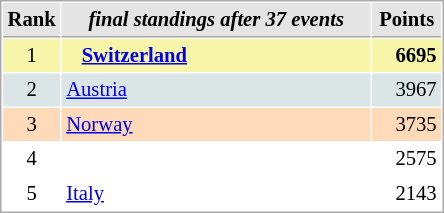<table cellspacing="1" cellpadding="3" style="border:1px solid #AAAAAA;font-size:86%">
<tr style="background-color: #E4E4E4;">
<th style="border-bottom:1px solid #AAAAAA; width: 10px;">Rank</th>
<th style="border-bottom:1px solid #AAAAAA; width: 200px;"><em>final standings after 37 events</em></th>
<th style="border-bottom:1px solid #AAAAAA; width: 40px;">Points</th>
</tr>
<tr style="background:#f7f6a8;">
<td align=center>1</td>
<td>   <strong><a href='#'>Switzerland</a></strong> </td>
<td align=right><strong>6695</strong></td>
</tr>
<tr style="background:#dce5e5;">
<td align=center>2</td>
<td> <a href='#'>Austria</a></td>
<td align=right>3967</td>
</tr>
<tr style="background:#ffdab9;">
<td align=center>3</td>
<td> <a href='#'>Norway</a></td>
<td align=right>3735</td>
</tr>
<tr>
<td align=center>4</td>
<td></td>
<td align=right>2575</td>
</tr>
<tr>
<td align=center>5</td>
<td> <a href='#'>Italy</a></td>
<td align=right>2143</td>
</tr>
</table>
